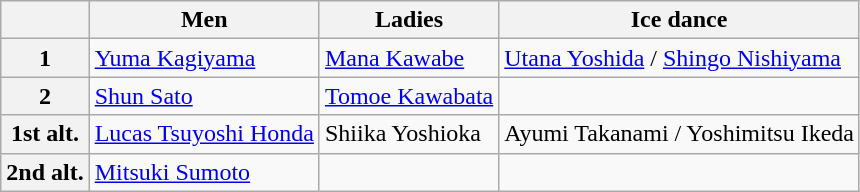<table class="wikitable">
<tr>
<th></th>
<th>Men</th>
<th>Ladies</th>
<th>Ice dance</th>
</tr>
<tr>
<th>1</th>
<td><a href='#'>Yuma Kagiyama</a></td>
<td><a href='#'>Mana Kawabe</a></td>
<td><a href='#'>Utana Yoshida</a> / <a href='#'>Shingo Nishiyama</a></td>
</tr>
<tr>
<th>2</th>
<td><a href='#'>Shun Sato</a></td>
<td><a href='#'>Tomoe Kawabata</a></td>
<td></td>
</tr>
<tr>
<th>1st alt.</th>
<td><a href='#'>Lucas Tsuyoshi Honda</a></td>
<td>Shiika Yoshioka</td>
<td>Ayumi Takanami / Yoshimitsu Ikeda</td>
</tr>
<tr>
<th>2nd alt.</th>
<td><a href='#'>Mitsuki Sumoto</a></td>
<td></td>
<td></td>
</tr>
</table>
